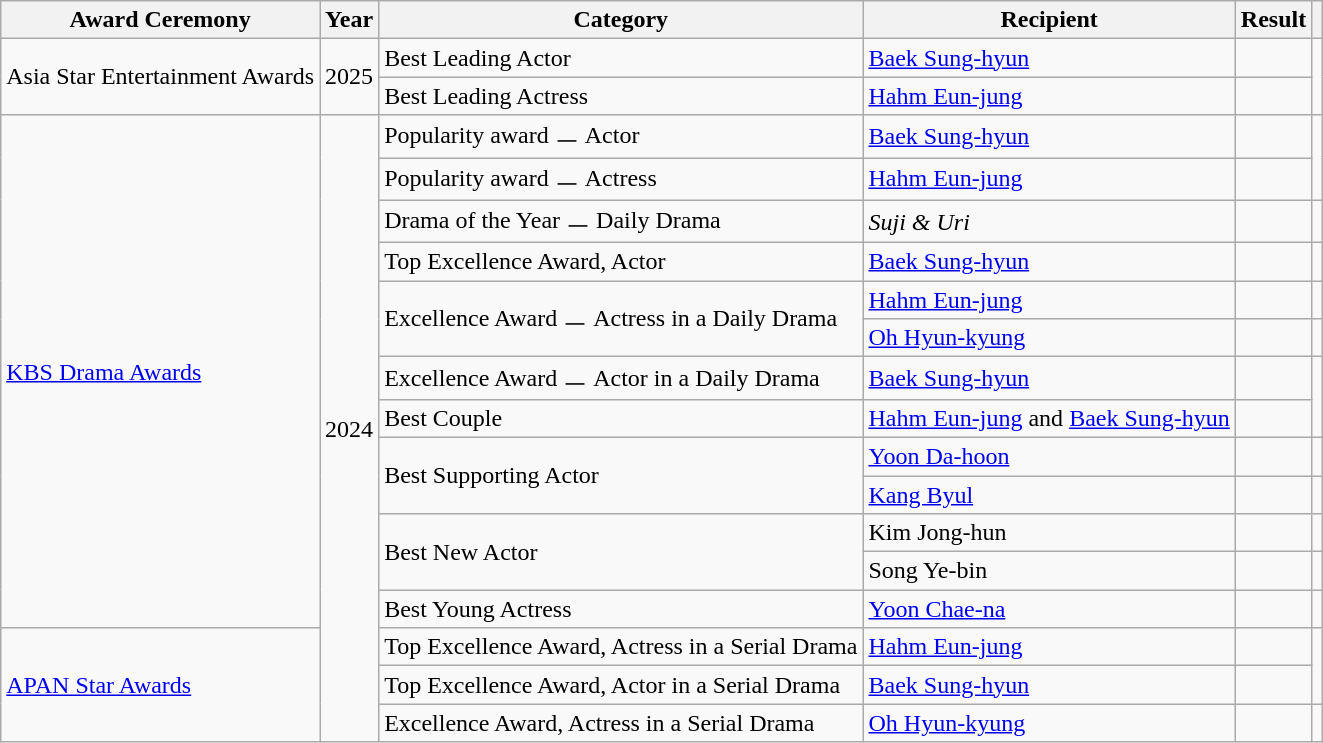<table class="wikitable">
<tr>
<th scope="col">Award Ceremony</th>
<th scope="col">Year</th>
<th scope="col">Category</th>
<th>Recipient</th>
<th scope="col">Result</th>
<th scope="col" class="unsortable"></th>
</tr>
<tr>
<td rowspan="2">Asia Star Entertainment Awards</td>
<td rowspan="2">2025</td>
<td>Best Leading Actor</td>
<td><a href='#'>Baek Sung-hyun</a></td>
<td></td>
<td rowspan="2"></td>
</tr>
<tr>
<td>Best Leading Actress</td>
<td><a href='#'>Hahm Eun-jung</a></td>
<td></td>
</tr>
<tr>
<td rowspan="13"><a href='#'>KBS Drama Awards</a></td>
<td rowspan="16">2024</td>
<td>Popularity award ㅡ Actor</td>
<td><a href='#'>Baek Sung-hyun</a></td>
<td></td>
<td rowspan="2"></td>
</tr>
<tr>
<td>Popularity award ㅡ Actress</td>
<td><a href='#'>Hahm Eun-jung</a></td>
<td></td>
</tr>
<tr>
<td>Drama of the Year ㅡ Daily Drama</td>
<td><em>Suji & Uri</em></td>
<td></td>
<td></td>
</tr>
<tr>
<td>Top Excellence Award, Actor</td>
<td><a href='#'>Baek Sung-hyun</a></td>
<td></td>
<td></td>
</tr>
<tr>
<td rowspan="2">Excellence Award ㅡ Actress in a Daily Drama</td>
<td><a href='#'>Hahm Eun-jung</a></td>
<td></td>
<td></td>
</tr>
<tr>
<td><a href='#'>Oh Hyun-kyung</a></td>
<td></td>
<td></td>
</tr>
<tr>
<td>Excellence Award ㅡ Actor in a Daily Drama</td>
<td><a href='#'>Baek Sung-hyun</a></td>
<td></td>
<td rowspan="2"></td>
</tr>
<tr>
<td>Best Couple </td>
<td><a href='#'>Hahm Eun-jung</a> and <a href='#'>Baek Sung-hyun</a></td>
<td></td>
</tr>
<tr>
<td rowspan="2">Best Supporting Actor</td>
<td><a href='#'>Yoon Da-hoon</a></td>
<td></td>
<td></td>
</tr>
<tr>
<td><a href='#'>Kang Byul</a></td>
<td></td>
<td></td>
</tr>
<tr>
<td rowspan="2">Best New Actor</td>
<td>Kim Jong-hun</td>
<td></td>
<td></td>
</tr>
<tr>
<td>Song Ye-bin</td>
<td></td>
<td></td>
</tr>
<tr>
<td>Best Young Actress</td>
<td><a href='#'>Yoon Chae-na</a></td>
<td></td>
<td></td>
</tr>
<tr>
<td rowspan="3"><a href='#'>APAN Star Awards</a></td>
<td>Top Excellence Award, Actress in a Serial Drama</td>
<td><a href='#'>Hahm Eun-jung</a></td>
<td></td>
<td rowspan="2"></td>
</tr>
<tr>
<td>Top Excellence Award, Actor in a Serial Drama</td>
<td><a href='#'>Baek Sung-hyun</a></td>
<td></td>
</tr>
<tr>
<td>Excellence Award, Actress in a Serial Drama</td>
<td><a href='#'>Oh Hyun-kyung</a></td>
<td></td>
<td></td>
</tr>
</table>
